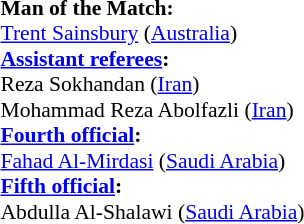<table width=50% style="font-size:90%;">
<tr>
<td><br><strong>Man of the Match:</strong>
<br><a href='#'>Trent Sainsbury</a> (<a href='#'>Australia</a>)<br><strong><a href='#'>Assistant referees</a>:</strong>
<br>Reza Sokhandan (<a href='#'>Iran</a>)
<br>Mohammad Reza Abolfazli (<a href='#'>Iran</a>)
<br><strong><a href='#'>Fourth official</a>:</strong>
<br><a href='#'>Fahad Al-Mirdasi</a> (<a href='#'>Saudi Arabia</a>)
<br><strong><a href='#'>Fifth official</a>:</strong>
<br>Abdulla Al-Shalawi (<a href='#'>Saudi Arabia</a>)</td>
</tr>
</table>
